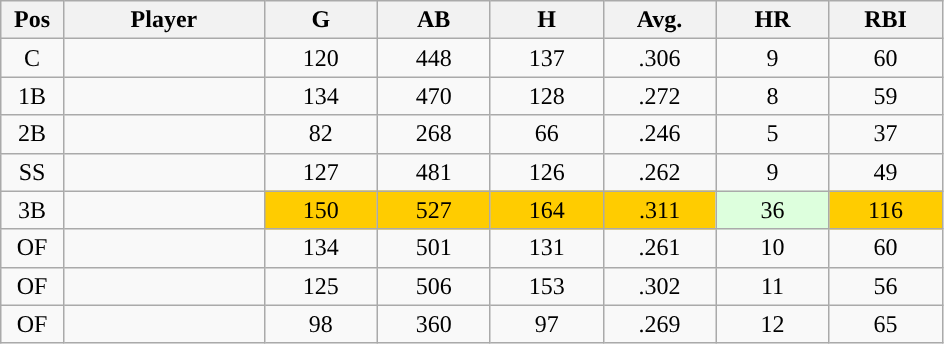<table class="wikitable sortable">
<tr>
<th bgcolor="#DDDDFF" width="5%">Pos</th>
<th bgcolor="#DDDDFF" width="16%">Player</th>
<th bgcolor="#DDDDFF" width="9%">G</th>
<th bgcolor="#DDDDFF" width="9%">AB</th>
<th bgcolor="#DDDDFF" width="9%">H</th>
<th bgcolor="#DDDDFF" width="9%">Avg.</th>
<th bgcolor="#DDDDFF" width="9%">HR</th>
<th bgcolor="#DDDDFF" width="9%">RBI</th>
</tr>
<tr align="center">
<td>C</td>
<td></td>
<td>120</td>
<td>448</td>
<td>137</td>
<td>.306</td>
<td>9</td>
<td>60</td>
</tr>
<tr align="center">
<td>1B</td>
<td></td>
<td>134</td>
<td>470</td>
<td>128</td>
<td>.272</td>
<td>8</td>
<td>59</td>
</tr>
<tr align="center">
<td>2B</td>
<td></td>
<td>82</td>
<td>268</td>
<td>66</td>
<td>.246</td>
<td>5</td>
<td>37</td>
</tr>
<tr align="center">
<td>SS</td>
<td></td>
<td>127</td>
<td>481</td>
<td>126</td>
<td>.262</td>
<td>9</td>
<td>49</td>
</tr>
<tr align="center">
<td>3B</td>
<td></td>
<td style="background:#fc0;">150</td>
<td style="background:#fc0;">527</td>
<td style="background:#fc0;">164</td>
<td style="background:#fc0;">.311</td>
<td style="background:#DDFFDD;">36</td>
<td style="background:#fc0;">116</td>
</tr>
<tr align="center">
<td>OF</td>
<td></td>
<td>134</td>
<td>501</td>
<td>131</td>
<td>.261</td>
<td>10</td>
<td>60</td>
</tr>
<tr align="center">
<td>OF</td>
<td></td>
<td>125</td>
<td>506</td>
<td>153</td>
<td>.302</td>
<td>11</td>
<td>56</td>
</tr>
<tr align="center">
<td>OF</td>
<td></td>
<td>98</td>
<td>360</td>
<td>97</td>
<td>.269</td>
<td>12</td>
<td>65</td>
</tr>
</table>
